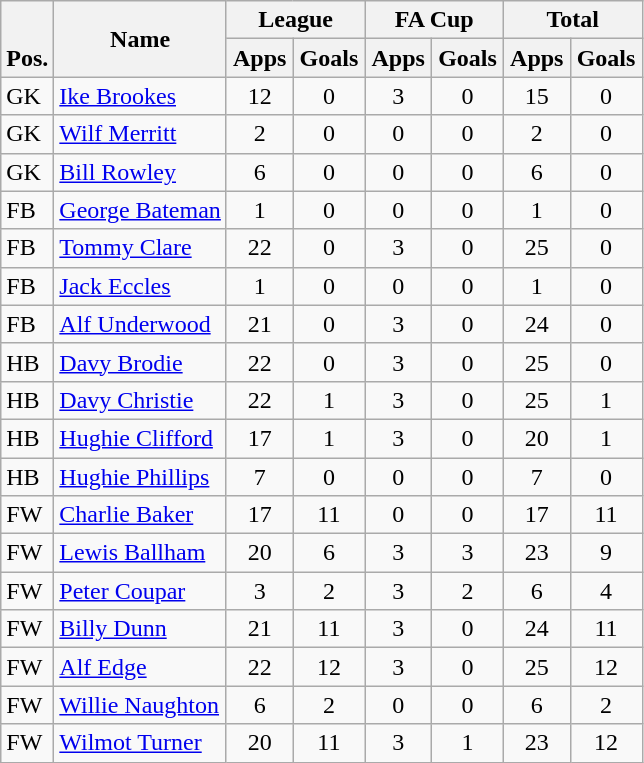<table class="wikitable" style="text-align:center">
<tr>
<th rowspan="2" valign="bottom">Pos.</th>
<th rowspan="2">Name</th>
<th colspan="2" width="85">League</th>
<th colspan="2" width="85">FA Cup</th>
<th colspan="2" width="85">Total</th>
</tr>
<tr>
<th>Apps</th>
<th>Goals</th>
<th>Apps</th>
<th>Goals</th>
<th>Apps</th>
<th>Goals</th>
</tr>
<tr>
<td align="left">GK</td>
<td align="left"> <a href='#'>Ike Brookes</a></td>
<td>12</td>
<td>0</td>
<td>3</td>
<td>0</td>
<td>15</td>
<td>0</td>
</tr>
<tr>
<td align="left">GK</td>
<td align="left"> <a href='#'>Wilf Merritt</a></td>
<td>2</td>
<td>0</td>
<td>0</td>
<td>0</td>
<td>2</td>
<td>0</td>
</tr>
<tr>
<td align="left">GK</td>
<td align="left"> <a href='#'>Bill Rowley</a></td>
<td>6</td>
<td>0</td>
<td>0</td>
<td>0</td>
<td>6</td>
<td>0</td>
</tr>
<tr>
<td align="left">FB</td>
<td align="left"> <a href='#'>George Bateman</a></td>
<td>1</td>
<td>0</td>
<td>0</td>
<td>0</td>
<td>1</td>
<td>0</td>
</tr>
<tr>
<td align="left">FB</td>
<td align="left"> <a href='#'>Tommy Clare</a></td>
<td>22</td>
<td>0</td>
<td>3</td>
<td>0</td>
<td>25</td>
<td>0</td>
</tr>
<tr>
<td align="left">FB</td>
<td align="left"> <a href='#'>Jack Eccles</a></td>
<td>1</td>
<td>0</td>
<td>0</td>
<td>0</td>
<td>1</td>
<td>0</td>
</tr>
<tr>
<td align="left">FB</td>
<td align="left"> <a href='#'>Alf Underwood</a></td>
<td>21</td>
<td>0</td>
<td>3</td>
<td>0</td>
<td>24</td>
<td>0</td>
</tr>
<tr>
<td align="left">HB</td>
<td align="left"> <a href='#'>Davy Brodie</a></td>
<td>22</td>
<td>0</td>
<td>3</td>
<td>0</td>
<td>25</td>
<td>0</td>
</tr>
<tr>
<td align="left">HB</td>
<td align="left"> <a href='#'>Davy Christie</a></td>
<td>22</td>
<td>1</td>
<td>3</td>
<td>0</td>
<td>25</td>
<td>1</td>
</tr>
<tr>
<td align="left">HB</td>
<td align="left"> <a href='#'>Hughie Clifford</a></td>
<td>17</td>
<td>1</td>
<td>3</td>
<td>0</td>
<td>20</td>
<td>1</td>
</tr>
<tr>
<td align="left">HB</td>
<td align="left"> <a href='#'>Hughie Phillips</a></td>
<td>7</td>
<td>0</td>
<td>0</td>
<td>0</td>
<td>7</td>
<td>0</td>
</tr>
<tr>
<td align="left">FW</td>
<td align="left"> <a href='#'>Charlie Baker</a></td>
<td>17</td>
<td>11</td>
<td>0</td>
<td>0</td>
<td>17</td>
<td>11</td>
</tr>
<tr>
<td align="left">FW</td>
<td align="left"> <a href='#'>Lewis Ballham</a></td>
<td>20</td>
<td>6</td>
<td>3</td>
<td>3</td>
<td>23</td>
<td>9</td>
</tr>
<tr>
<td align="left">FW</td>
<td align="left"> <a href='#'>Peter Coupar</a></td>
<td>3</td>
<td>2</td>
<td>3</td>
<td>2</td>
<td>6</td>
<td>4</td>
</tr>
<tr>
<td align="left">FW</td>
<td align="left"> <a href='#'>Billy Dunn</a></td>
<td>21</td>
<td>11</td>
<td>3</td>
<td>0</td>
<td>24</td>
<td>11</td>
</tr>
<tr>
<td align="left">FW</td>
<td align="left"> <a href='#'>Alf Edge</a></td>
<td>22</td>
<td>12</td>
<td>3</td>
<td>0</td>
<td>25</td>
<td>12</td>
</tr>
<tr>
<td align="left">FW</td>
<td align="left"> <a href='#'>Willie Naughton</a></td>
<td>6</td>
<td>2</td>
<td>0</td>
<td>0</td>
<td>6</td>
<td>2</td>
</tr>
<tr>
<td align="left">FW</td>
<td align="left"> <a href='#'>Wilmot Turner</a></td>
<td>20</td>
<td>11</td>
<td>3</td>
<td>1</td>
<td>23</td>
<td>12</td>
</tr>
</table>
